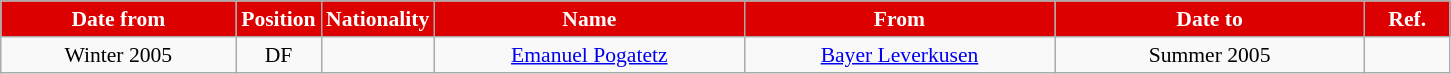<table class="wikitable" style="text-align:center; font-size:90%; ">
<tr>
<th style="background:#DD0000; color:white; width:150px;">Date from</th>
<th style="background:#DD0000; color:white; width:50px;">Position</th>
<th style="background:#DD0000; color:white; width:50px;">Nationality</th>
<th style="background:#DD0000; color:white; width:200px;">Name</th>
<th style="background:#DD0000; color:white; width:200px;">From</th>
<th style="background:#DD0000; color:white; width:200px;">Date to</th>
<th style="background:#DD0000; color:white; width:50px;">Ref.</th>
</tr>
<tr>
<td>Winter 2005</td>
<td>DF</td>
<td></td>
<td><a href='#'>Emanuel Pogatetz</a></td>
<td><a href='#'>Bayer Leverkusen</a></td>
<td>Summer 2005</td>
<td></td>
</tr>
</table>
